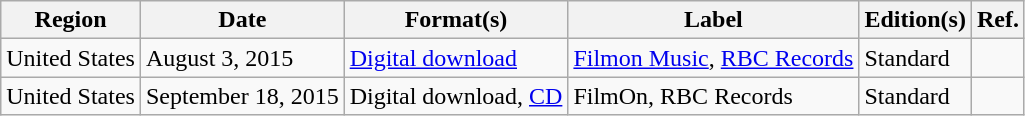<table class="wikitable">
<tr>
<th>Region</th>
<th>Date</th>
<th>Format(s)</th>
<th>Label</th>
<th>Edition(s)</th>
<th>Ref.</th>
</tr>
<tr>
<td>United States</td>
<td>August 3, 2015</td>
<td><a href='#'>Digital download</a></td>
<td><a href='#'>Filmon Music</a>, <a href='#'>RBC Records</a></td>
<td>Standard</td>
<td></td>
</tr>
<tr>
<td>United States</td>
<td>September 18, 2015</td>
<td>Digital download, <a href='#'>CD</a></td>
<td>FilmOn, RBC Records</td>
<td>Standard</td>
<td></td>
</tr>
</table>
